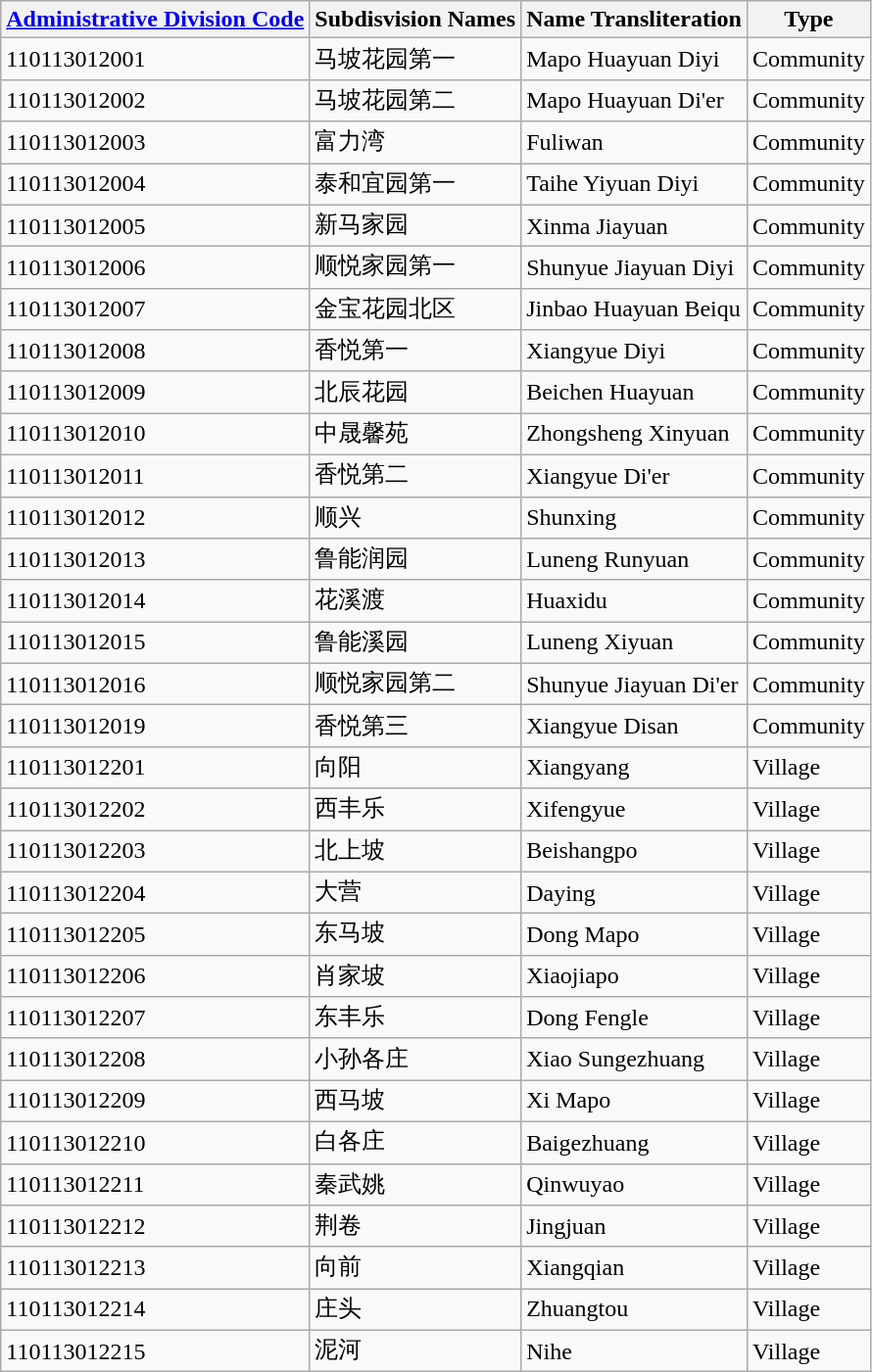<table class="wikitable sortable">
<tr>
<th><a href='#'>Administrative Division Code</a></th>
<th>Subdisvision Names</th>
<th>Name Transliteration</th>
<th>Type</th>
</tr>
<tr>
<td>110113012001</td>
<td>马坡花园第一</td>
<td>Mapo Huayuan Diyi</td>
<td>Community</td>
</tr>
<tr>
<td>110113012002</td>
<td>马坡花园第二</td>
<td>Mapo Huayuan Di'er</td>
<td>Community</td>
</tr>
<tr>
<td>110113012003</td>
<td>富力湾</td>
<td>Fuliwan</td>
<td>Community</td>
</tr>
<tr>
<td>110113012004</td>
<td>泰和宜园第一</td>
<td>Taihe Yiyuan Diyi</td>
<td>Community</td>
</tr>
<tr>
<td>110113012005</td>
<td>新马家园</td>
<td>Xinma Jiayuan</td>
<td>Community</td>
</tr>
<tr>
<td>110113012006</td>
<td>顺悦家园第一</td>
<td>Shunyue Jiayuan Diyi</td>
<td>Community</td>
</tr>
<tr>
<td>110113012007</td>
<td>金宝花园北区</td>
<td>Jinbao Huayuan Beiqu</td>
<td>Community</td>
</tr>
<tr>
<td>110113012008</td>
<td>香悦第一</td>
<td>Xiangyue Diyi</td>
<td>Community</td>
</tr>
<tr>
<td>110113012009</td>
<td>北辰花园</td>
<td>Beichen Huayuan</td>
<td>Community</td>
</tr>
<tr>
<td>110113012010</td>
<td>中晟馨苑</td>
<td>Zhongsheng Xinyuan</td>
<td>Community</td>
</tr>
<tr>
<td>110113012011</td>
<td>香悦第二</td>
<td>Xiangyue Di'er</td>
<td>Community</td>
</tr>
<tr>
<td>110113012012</td>
<td>顺兴</td>
<td>Shunxing</td>
<td>Community</td>
</tr>
<tr>
<td>110113012013</td>
<td>鲁能润园</td>
<td>Luneng Runyuan</td>
<td>Community</td>
</tr>
<tr>
<td>110113012014</td>
<td>花溪渡</td>
<td>Huaxidu</td>
<td>Community</td>
</tr>
<tr>
<td>110113012015</td>
<td>鲁能溪园</td>
<td>Luneng Xiyuan</td>
<td>Community</td>
</tr>
<tr>
<td>110113012016</td>
<td>顺悦家园第二</td>
<td>Shunyue Jiayuan Di'er</td>
<td>Community</td>
</tr>
<tr>
<td>110113012019</td>
<td>香悦第三</td>
<td>Xiangyue Disan</td>
<td>Community</td>
</tr>
<tr>
<td>110113012201</td>
<td>向阳</td>
<td>Xiangyang</td>
<td>Village</td>
</tr>
<tr>
<td>110113012202</td>
<td>西丰乐</td>
<td>Xifengyue</td>
<td>Village</td>
</tr>
<tr>
<td>110113012203</td>
<td>北上坡</td>
<td>Beishangpo</td>
<td>Village</td>
</tr>
<tr>
<td>110113012204</td>
<td>大营</td>
<td>Daying</td>
<td>Village</td>
</tr>
<tr>
<td>110113012205</td>
<td>东马坡</td>
<td>Dong Mapo</td>
<td>Village</td>
</tr>
<tr>
<td>110113012206</td>
<td>肖家坡</td>
<td>Xiaojiapo</td>
<td>Village</td>
</tr>
<tr>
<td>110113012207</td>
<td>东丰乐</td>
<td>Dong Fengle</td>
<td>Village</td>
</tr>
<tr>
<td>110113012208</td>
<td>小孙各庄</td>
<td>Xiao Sungezhuang</td>
<td>Village</td>
</tr>
<tr>
<td>110113012209</td>
<td>西马坡</td>
<td>Xi Mapo</td>
<td>Village</td>
</tr>
<tr>
<td>110113012210</td>
<td>白各庄</td>
<td>Baigezhuang</td>
<td>Village</td>
</tr>
<tr>
<td>110113012211</td>
<td>秦武姚</td>
<td>Qinwuyao</td>
<td>Village</td>
</tr>
<tr>
<td>110113012212</td>
<td>荆卷</td>
<td>Jingjuan</td>
<td>Village</td>
</tr>
<tr>
<td>110113012213</td>
<td>向前</td>
<td>Xiangqian</td>
<td>Village</td>
</tr>
<tr>
<td>110113012214</td>
<td>庄头</td>
<td>Zhuangtou</td>
<td>Village</td>
</tr>
<tr>
<td>110113012215</td>
<td>泥河</td>
<td>Nihe</td>
<td>Village</td>
</tr>
</table>
